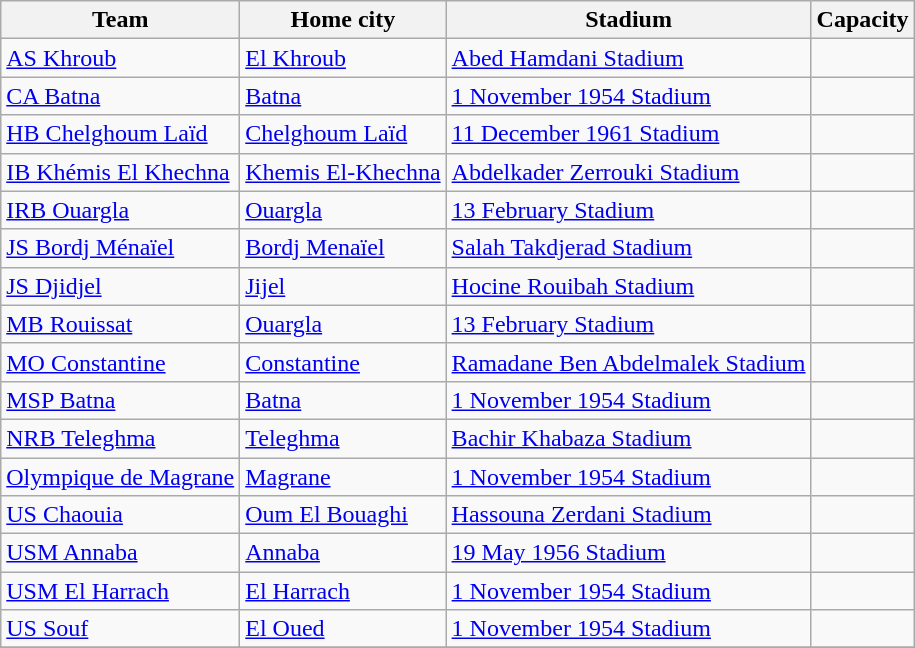<table class="wikitable sortable">
<tr>
<th>Team</th>
<th>Home city</th>
<th>Stadium</th>
<th>Capacity</th>
</tr>
<tr>
<td><a href='#'>AS Khroub</a></td>
<td><a href='#'>El Khroub</a></td>
<td><a href='#'>Abed Hamdani Stadium</a></td>
<td style="text-align:center"></td>
</tr>
<tr>
<td><a href='#'>CA Batna</a></td>
<td><a href='#'>Batna</a></td>
<td><a href='#'>1 November 1954 Stadium</a></td>
<td style="text-align:center"></td>
</tr>
<tr>
<td><a href='#'>HB Chelghoum Laïd</a></td>
<td><a href='#'>Chelghoum Laïd</a></td>
<td><a href='#'>11 December 1961 Stadium</a></td>
<td style="text-align:center"></td>
</tr>
<tr>
<td><a href='#'>IB Khémis El Khechna</a></td>
<td><a href='#'>Khemis El-Khechna</a></td>
<td><a href='#'>Abdelkader Zerrouki Stadium</a></td>
<td style="text-align:center"></td>
</tr>
<tr>
<td><a href='#'>IRB Ouargla</a></td>
<td><a href='#'>Ouargla</a></td>
<td><a href='#'>13 February Stadium</a></td>
<td style="text-align:center"></td>
</tr>
<tr>
<td><a href='#'>JS Bordj Ménaïel</a></td>
<td><a href='#'>Bordj Menaïel</a></td>
<td><a href='#'>Salah Takdjerad Stadium</a></td>
<td style="text-align:center"></td>
</tr>
<tr>
<td><a href='#'>JS Djidjel</a></td>
<td><a href='#'>Jijel</a></td>
<td><a href='#'>Hocine Rouibah Stadium</a></td>
<td style="text-align:center"></td>
</tr>
<tr>
<td><a href='#'>MB Rouissat</a></td>
<td><a href='#'>Ouargla</a></td>
<td><a href='#'>13 February Stadium</a></td>
<td style="text-align:center"></td>
</tr>
<tr>
<td><a href='#'>MO Constantine</a></td>
<td><a href='#'>Constantine</a></td>
<td><a href='#'>Ramadane Ben Abdelmalek Stadium</a></td>
<td style="text-align:center"></td>
</tr>
<tr>
<td><a href='#'>MSP Batna</a></td>
<td><a href='#'>Batna</a></td>
<td><a href='#'>1 November 1954 Stadium</a></td>
<td style="text-align:center"></td>
</tr>
<tr>
<td><a href='#'>NRB Teleghma</a></td>
<td><a href='#'>Teleghma</a></td>
<td><a href='#'>Bachir Khabaza Stadium</a></td>
<td style="text-align:center"></td>
</tr>
<tr>
<td><a href='#'>Olympique de Magrane</a></td>
<td><a href='#'>Magrane</a></td>
<td><a href='#'>1 November 1954 Stadium</a></td>
<td style="text-align:center"></td>
</tr>
<tr>
<td><a href='#'>US Chaouia</a></td>
<td><a href='#'>Oum El Bouaghi</a></td>
<td><a href='#'>Hassouna Zerdani Stadium</a></td>
<td style="text-align:center"></td>
</tr>
<tr>
<td><a href='#'>USM Annaba</a></td>
<td><a href='#'>Annaba</a></td>
<td><a href='#'>19 May 1956 Stadium</a></td>
<td style="text-align:center"></td>
</tr>
<tr>
<td><a href='#'>USM El Harrach</a></td>
<td><a href='#'>El Harrach</a></td>
<td><a href='#'>1 November 1954 Stadium</a></td>
<td style="text-align:center"></td>
</tr>
<tr>
<td><a href='#'>US Souf</a></td>
<td><a href='#'>El Oued</a></td>
<td><a href='#'>1 November 1954 Stadium</a></td>
<td style="text-align:center"></td>
</tr>
<tr>
</tr>
</table>
